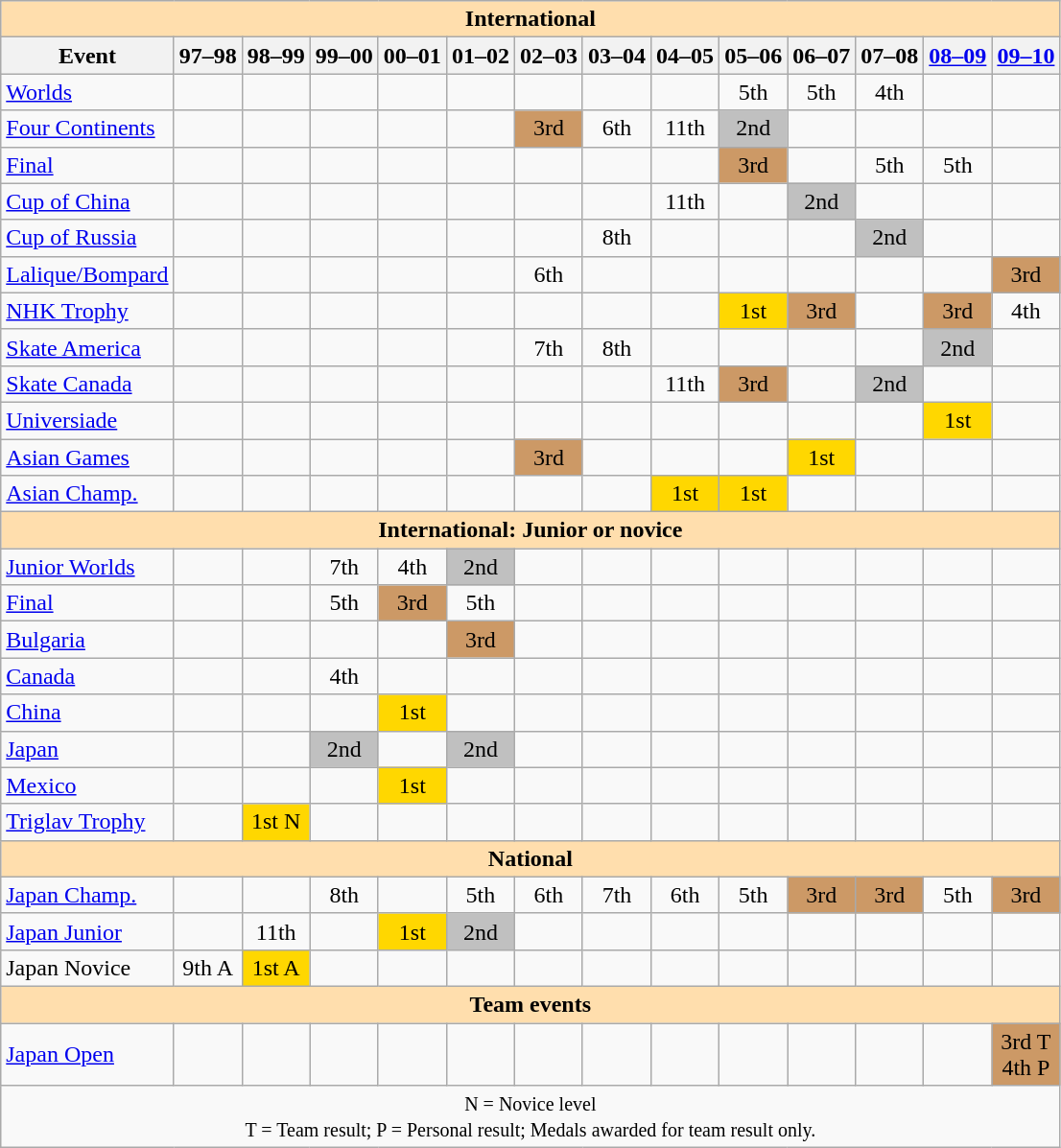<table class="wikitable" style="text-align:center">
<tr>
<th style="background-color: #ffdead; " colspan=14 align=center>International</th>
</tr>
<tr>
<th>Event</th>
<th>97–98</th>
<th>98–99</th>
<th>99–00</th>
<th>00–01</th>
<th>01–02</th>
<th>02–03</th>
<th>03–04</th>
<th>04–05</th>
<th>05–06</th>
<th>06–07</th>
<th>07–08</th>
<th><a href='#'>08–09</a></th>
<th><a href='#'>09–10</a></th>
</tr>
<tr>
<td align=left><a href='#'>Worlds</a></td>
<td></td>
<td></td>
<td></td>
<td></td>
<td></td>
<td></td>
<td></td>
<td></td>
<td>5th</td>
<td>5th</td>
<td>4th</td>
<td></td>
<td></td>
</tr>
<tr>
<td align=left><a href='#'>Four Continents</a></td>
<td></td>
<td></td>
<td></td>
<td></td>
<td></td>
<td bgcolor=cc9966>3rd</td>
<td>6th</td>
<td>11th</td>
<td bgcolor=silver>2nd</td>
<td></td>
<td></td>
<td></td>
<td></td>
</tr>
<tr>
<td align=left> <a href='#'>Final</a></td>
<td></td>
<td></td>
<td></td>
<td></td>
<td></td>
<td></td>
<td></td>
<td></td>
<td bgcolor=cc9966>3rd</td>
<td></td>
<td>5th</td>
<td>5th</td>
<td></td>
</tr>
<tr>
<td align=left> <a href='#'>Cup of China</a></td>
<td></td>
<td></td>
<td></td>
<td></td>
<td></td>
<td></td>
<td></td>
<td>11th</td>
<td></td>
<td bgcolor=silver>2nd</td>
<td></td>
<td></td>
<td></td>
</tr>
<tr>
<td align=left> <a href='#'>Cup of Russia</a></td>
<td></td>
<td></td>
<td></td>
<td></td>
<td></td>
<td></td>
<td>8th</td>
<td></td>
<td></td>
<td></td>
<td bgcolor=silver>2nd</td>
<td></td>
<td></td>
</tr>
<tr>
<td align=left> <a href='#'>Lalique/Bompard</a></td>
<td></td>
<td></td>
<td></td>
<td></td>
<td></td>
<td>6th</td>
<td></td>
<td></td>
<td></td>
<td></td>
<td></td>
<td></td>
<td bgcolor=cc9966>3rd</td>
</tr>
<tr>
<td align=left> <a href='#'>NHK Trophy</a></td>
<td></td>
<td></td>
<td></td>
<td></td>
<td></td>
<td></td>
<td></td>
<td></td>
<td bgcolor=gold>1st</td>
<td bgcolor=cc9966>3rd</td>
<td></td>
<td bgcolor=cc9966>3rd</td>
<td>4th</td>
</tr>
<tr>
<td align=left> <a href='#'>Skate America</a></td>
<td></td>
<td></td>
<td></td>
<td></td>
<td></td>
<td>7th</td>
<td>8th</td>
<td></td>
<td></td>
<td></td>
<td></td>
<td bgcolor=silver>2nd</td>
<td></td>
</tr>
<tr>
<td align=left> <a href='#'>Skate Canada</a></td>
<td></td>
<td></td>
<td></td>
<td></td>
<td></td>
<td></td>
<td></td>
<td>11th</td>
<td bgcolor=cc9966>3rd</td>
<td></td>
<td bgcolor=silver>2nd</td>
<td></td>
<td></td>
</tr>
<tr>
<td align=left><a href='#'>Universiade</a></td>
<td></td>
<td></td>
<td></td>
<td></td>
<td></td>
<td></td>
<td></td>
<td></td>
<td></td>
<td></td>
<td></td>
<td bgcolor=gold>1st</td>
<td></td>
</tr>
<tr>
<td align=left><a href='#'>Asian Games</a></td>
<td></td>
<td></td>
<td></td>
<td></td>
<td></td>
<td bgcolor=cc9966>3rd</td>
<td></td>
<td></td>
<td></td>
<td bgcolor=gold>1st</td>
<td></td>
<td></td>
<td></td>
</tr>
<tr>
<td align=left><a href='#'>Asian Champ.</a></td>
<td></td>
<td></td>
<td></td>
<td></td>
<td></td>
<td></td>
<td></td>
<td bgcolor=gold>1st</td>
<td bgcolor=gold>1st</td>
<td></td>
<td></td>
<td></td>
<td></td>
</tr>
<tr>
<th style="background-color: #ffdead; " colspan=14 align=center>International: Junior or novice</th>
</tr>
<tr>
<td align=left><a href='#'>Junior Worlds</a></td>
<td></td>
<td></td>
<td>7th</td>
<td>4th</td>
<td bgcolor=silver>2nd</td>
<td></td>
<td></td>
<td></td>
<td></td>
<td></td>
<td></td>
<td></td>
<td></td>
</tr>
<tr>
<td align=left> <a href='#'>Final</a></td>
<td></td>
<td></td>
<td>5th</td>
<td bgcolor=cc9966>3rd</td>
<td>5th</td>
<td></td>
<td></td>
<td></td>
<td></td>
<td></td>
<td></td>
<td></td>
<td></td>
</tr>
<tr>
<td align=left> <a href='#'>Bulgaria</a></td>
<td></td>
<td></td>
<td></td>
<td></td>
<td bgcolor=cc9966>3rd</td>
<td></td>
<td></td>
<td></td>
<td></td>
<td></td>
<td></td>
<td></td>
<td></td>
</tr>
<tr>
<td align=left> <a href='#'>Canada</a></td>
<td></td>
<td></td>
<td>4th</td>
<td></td>
<td></td>
<td></td>
<td></td>
<td></td>
<td></td>
<td></td>
<td></td>
<td></td>
<td></td>
</tr>
<tr>
<td align=left> <a href='#'>China</a></td>
<td></td>
<td></td>
<td></td>
<td bgcolor=gold>1st</td>
<td></td>
<td></td>
<td></td>
<td></td>
<td></td>
<td></td>
<td></td>
<td></td>
<td></td>
</tr>
<tr>
<td align=left> <a href='#'>Japan</a></td>
<td></td>
<td></td>
<td bgcolor=silver>2nd</td>
<td></td>
<td bgcolor=silver>2nd</td>
<td></td>
<td></td>
<td></td>
<td></td>
<td></td>
<td></td>
<td></td>
<td></td>
</tr>
<tr>
<td align=left> <a href='#'>Mexico</a></td>
<td></td>
<td></td>
<td></td>
<td bgcolor=gold>1st</td>
<td></td>
<td></td>
<td></td>
<td></td>
<td></td>
<td></td>
<td></td>
<td></td>
<td></td>
</tr>
<tr>
<td align=left><a href='#'>Triglav Trophy</a></td>
<td></td>
<td bgcolor=gold>1st N</td>
<td></td>
<td></td>
<td></td>
<td></td>
<td></td>
<td></td>
<td></td>
<td></td>
<td></td>
<td></td>
<td></td>
</tr>
<tr>
<th style="background-color: #ffdead; " colspan=14 align=center>National</th>
</tr>
<tr>
<td align=left><a href='#'>Japan Champ.</a></td>
<td></td>
<td></td>
<td>8th</td>
<td></td>
<td>5th</td>
<td>6th</td>
<td>7th</td>
<td>6th</td>
<td>5th</td>
<td bgcolor=cc9966>3rd</td>
<td bgcolor=cc9966>3rd</td>
<td>5th</td>
<td bgcolor=cc9966>3rd</td>
</tr>
<tr>
<td align=left><a href='#'>Japan Junior</a></td>
<td></td>
<td>11th</td>
<td></td>
<td bgcolor=gold>1st</td>
<td bgcolor=silver>2nd</td>
<td></td>
<td></td>
<td></td>
<td></td>
<td></td>
<td></td>
<td></td>
<td></td>
</tr>
<tr>
<td align=left>Japan Novice</td>
<td>9th A</td>
<td bgcolor="gold">1st A</td>
<td></td>
<td></td>
<td></td>
<td></td>
<td></td>
<td></td>
<td></td>
<td></td>
<td></td>
<td></td>
<td></td>
</tr>
<tr>
<th style="background-color: #ffdead; " colspan=14 align=center>Team events</th>
</tr>
<tr>
<td align=left><a href='#'>Japan Open</a></td>
<td></td>
<td></td>
<td></td>
<td></td>
<td></td>
<td></td>
<td></td>
<td></td>
<td></td>
<td></td>
<td></td>
<td></td>
<td bgcolor=cc9966>3rd T <br> 4th P</td>
</tr>
<tr>
<td colspan=14 align=center><small> N = Novice level <br> T = Team result; P = Personal result; Medals awarded for team result only. </small></td>
</tr>
</table>
